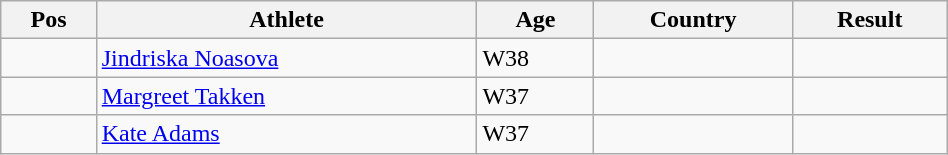<table class="wikitable"  style="text-align:center; width:50%;">
<tr>
<th>Pos</th>
<th>Athlete</th>
<th>Age</th>
<th>Country</th>
<th>Result</th>
</tr>
<tr>
<td align=center></td>
<td align=left><a href='#'>Jindriska Noasova</a></td>
<td align=left>W38</td>
<td align=left></td>
<td></td>
</tr>
<tr>
<td align=center></td>
<td align=left><a href='#'>Margreet Takken</a></td>
<td align=left>W37</td>
<td align=left></td>
<td></td>
</tr>
<tr>
<td align=center></td>
<td align=left><a href='#'>Kate Adams</a></td>
<td align=left>W37</td>
<td align=left></td>
<td></td>
</tr>
</table>
